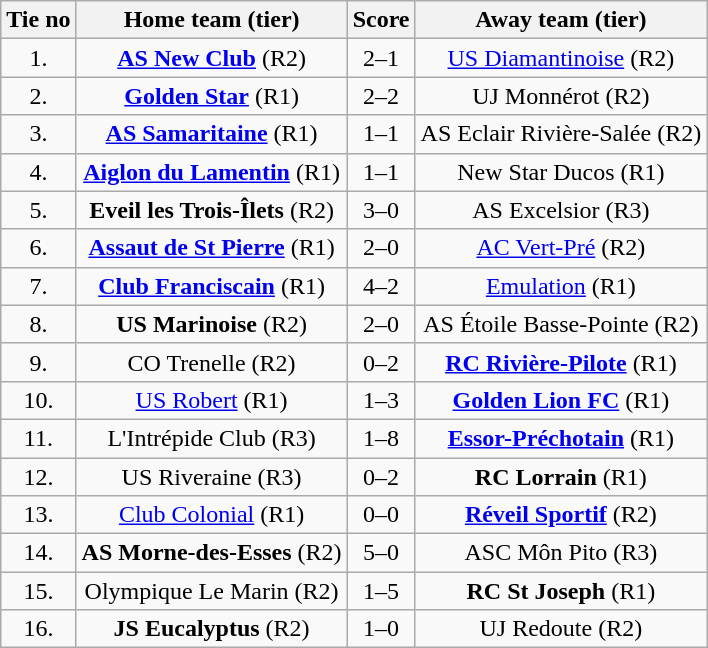<table class="wikitable" style="text-align: center">
<tr>
<th>Tie no</th>
<th>Home team (tier)</th>
<th>Score</th>
<th>Away team (tier)</th>
</tr>
<tr>
<td>1.</td>
<td> <strong><a href='#'>AS New Club</a></strong> (R2)</td>
<td>2–1</td>
<td><a href='#'>US Diamantinoise</a> (R2) </td>
</tr>
<tr>
<td>2.</td>
<td> <strong><a href='#'>Golden Star</a></strong> (R1)</td>
<td>2–2 </td>
<td>UJ Monnérot (R2) </td>
</tr>
<tr>
<td>3.</td>
<td> <strong><a href='#'>AS Samaritaine</a></strong> (R1)</td>
<td>1–1 </td>
<td>AS Eclair Rivière-Salée (R2) </td>
</tr>
<tr>
<td>4.</td>
<td> <strong><a href='#'>Aiglon du Lamentin</a></strong> (R1)</td>
<td>1–1 </td>
<td>New Star Ducos (R1) </td>
</tr>
<tr>
<td>5.</td>
<td> <strong>Eveil les Trois-Îlets</strong> (R2)</td>
<td>3–0</td>
<td>AS Excelsior (R3) </td>
</tr>
<tr>
<td>6.</td>
<td> <strong><a href='#'>Assaut de St Pierre</a></strong> (R1)</td>
<td>2–0</td>
<td><a href='#'>AC Vert-Pré</a> (R2) </td>
</tr>
<tr>
<td>7.</td>
<td> <strong><a href='#'>Club Franciscain</a></strong> (R1)</td>
<td>4–2 </td>
<td><a href='#'>Emulation</a> (R1) </td>
</tr>
<tr>
<td>8.</td>
<td> <strong>US Marinoise</strong> (R2)</td>
<td>2–0</td>
<td>AS Étoile Basse-Pointe (R2) </td>
</tr>
<tr>
<td>9.</td>
<td> CO Trenelle (R2)</td>
<td>0–2</td>
<td><strong><a href='#'>RC Rivière-Pilote</a></strong> (R1) </td>
</tr>
<tr>
<td>10.</td>
<td> <a href='#'>US Robert</a> (R1)</td>
<td>1–3</td>
<td><strong><a href='#'>Golden Lion FC</a></strong> (R1) </td>
</tr>
<tr>
<td>11.</td>
<td> L'Intrépide Club (R3)</td>
<td>1–8</td>
<td><strong><a href='#'>Essor-Préchotain</a></strong> (R1) </td>
</tr>
<tr>
<td>12.</td>
<td> US Riveraine (R3)</td>
<td>0–2</td>
<td><strong>RC Lorrain</strong> (R1) </td>
</tr>
<tr>
<td>13.</td>
<td> <a href='#'>Club Colonial</a> (R1)</td>
<td>0–0 </td>
<td><strong><a href='#'>Réveil Sportif</a></strong> (R2) </td>
</tr>
<tr>
<td>14.</td>
<td> <strong>AS Morne-des-Esses</strong> (R2)</td>
<td>5–0</td>
<td>ASC Môn Pito (R3) </td>
</tr>
<tr>
<td>15.</td>
<td> Olympique Le Marin (R2)</td>
<td>1–5</td>
<td><strong>RC St Joseph</strong> (R1) </td>
</tr>
<tr>
<td>16.</td>
<td> <strong>JS Eucalyptus</strong> (R2)</td>
<td>1–0</td>
<td>UJ Redoute (R2) </td>
</tr>
</table>
